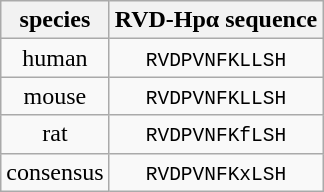<table class="wikitable" style="text-align:center">
<tr>
<th>species</th>
<th>RVD-Hpα sequence</th>
</tr>
<tr>
<td>human</td>
<td><code>RVDPVNFKLLSH</code></td>
</tr>
<tr>
<td>mouse</td>
<td><code>RVDPVNFKLLSH</code></td>
</tr>
<tr>
<td>rat</td>
<td><code>RVDPVNFKfLSH</code></td>
</tr>
<tr>
<td>consensus</td>
<td><code>RVDPVNFKxLSH</code></td>
</tr>
</table>
